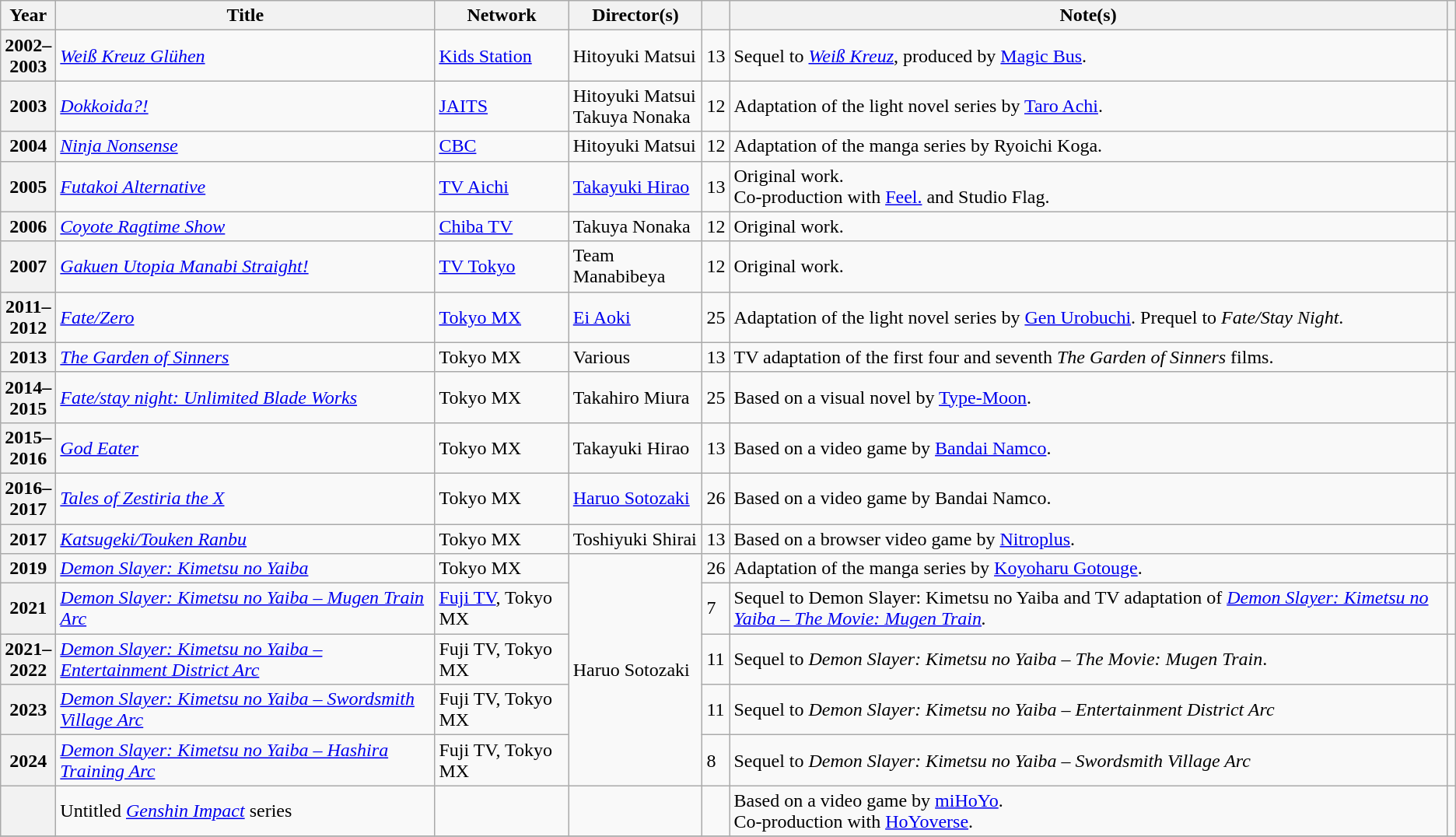<table class="wikitable sortable plainrowheaders">
<tr>
<th scope="col" class="unsortable" width=10>Year</th>
<th scope="col">Title</th>
<th scope="col">Network</th>
<th scope="col">Director(s)</th>
<th scope="col"></th>
<th scope="col" class="unsortable">Note(s)</th>
<th scope="col" class="unsortable"></th>
</tr>
<tr>
<th scope="row">2002–2003</th>
<td><em><a href='#'>Weiß Kreuz Glühen</a></em></td>
<td><a href='#'>Kids Station</a></td>
<td>Hitoyuki Matsui</td>
<td>13</td>
<td align=left>Sequel to <em><a href='#'>Weiß Kreuz</a></em>, produced by <a href='#'>Magic Bus</a>.</td>
<td></td>
</tr>
<tr>
<th scope="row">2003</th>
<td><em><a href='#'>Dokkoida?!</a></em></td>
<td><a href='#'>JAITS</a></td>
<td>Hitoyuki Matsui <br> Takuya Nonaka</td>
<td>12</td>
<td align=left>Adaptation of the light novel series by <a href='#'>Taro Achi</a>.</td>
<td></td>
</tr>
<tr>
<th scope="row">2004</th>
<td><em><a href='#'>Ninja Nonsense</a></em></td>
<td><a href='#'>CBC</a></td>
<td>Hitoyuki Matsui</td>
<td>12</td>
<td align=left>Adaptation of the manga series by Ryoichi Koga.</td>
<td></td>
</tr>
<tr>
<th scope="row">2005</th>
<td><em><a href='#'>Futakoi Alternative</a></em></td>
<td><a href='#'>TV Aichi</a></td>
<td><a href='#'>Takayuki Hirao</a></td>
<td>13</td>
<td align=left>Original work. <br> Co-production with <a href='#'>Feel.</a> and Studio Flag.</td>
<td></td>
</tr>
<tr>
<th scope="row">2006</th>
<td><em><a href='#'>Coyote Ragtime Show</a></em></td>
<td><a href='#'>Chiba TV</a></td>
<td>Takuya Nonaka</td>
<td>12</td>
<td align=left>Original work.</td>
<td></td>
</tr>
<tr>
<th scope="row">2007</th>
<td><em><a href='#'>Gakuen Utopia Manabi Straight!</a></em></td>
<td><a href='#'>TV Tokyo</a></td>
<td>Team Manabibeya</td>
<td>12</td>
<td align=left>Original work.</td>
<td></td>
</tr>
<tr>
<th scope="row">2011–2012</th>
<td><em><a href='#'>Fate/Zero</a></em></td>
<td><a href='#'>Tokyo MX</a></td>
<td><a href='#'>Ei Aoki</a></td>
<td>25</td>
<td align=left>Adaptation of the light novel series by <a href='#'>Gen Urobuchi</a>. Prequel to <em>Fate/Stay Night</em>.</td>
<td></td>
</tr>
<tr>
<th scope="row">2013</th>
<td><em><a href='#'>The Garden of Sinners</a></em></td>
<td>Tokyo MX</td>
<td>Various</td>
<td>13</td>
<td align=left>TV adaptation of the first four and seventh <em>The Garden of Sinners</em> films.</td>
<td></td>
</tr>
<tr>
<th scope="row">2014–2015</th>
<td><em><a href='#'>Fate/stay night: Unlimited Blade Works</a></em></td>
<td>Tokyo MX</td>
<td>Takahiro Miura</td>
<td>25</td>
<td align=left>Based on a visual novel by <a href='#'>Type-Moon</a>.</td>
<td></td>
</tr>
<tr>
<th scope="row">2015–2016</th>
<td><em><a href='#'>God Eater</a></em></td>
<td>Tokyo MX</td>
<td>Takayuki Hirao</td>
<td>13</td>
<td align=left>Based on a video game by <a href='#'>Bandai Namco</a>.</td>
<td></td>
</tr>
<tr>
<th scope="row">2016–2017</th>
<td><em><a href='#'>Tales of Zestiria the X</a></em></td>
<td>Tokyo MX</td>
<td><a href='#'>Haruo Sotozaki</a></td>
<td>26</td>
<td align=left>Based on a video game by Bandai Namco.</td>
<td></td>
</tr>
<tr>
<th scope="row">2017</th>
<td><em><a href='#'>Katsugeki/Touken Ranbu</a></em></td>
<td>Tokyo MX</td>
<td>Toshiyuki Shirai</td>
<td>13</td>
<td align=left>Based on a browser video game by <a href='#'>Nitroplus</a>.</td>
<td></td>
</tr>
<tr>
<th scope="row">2019</th>
<td><em><a href='#'>Demon Slayer: Kimetsu no Yaiba</a></em></td>
<td>Tokyo MX</td>
<td rowspan="5">Haruo Sotozaki</td>
<td>26</td>
<td align=left>Adaptation of the manga series by <a href='#'>Koyoharu Gotouge</a>.</td>
<td></td>
</tr>
<tr>
<th scope="row">2021</th>
<td><em><a href='#'>Demon Slayer: Kimetsu no Yaiba – Mugen Train Arc</a></em></td>
<td><a href='#'>Fuji TV</a>, Tokyo MX</td>
<td>7</td>
<td align=left>Sequel to Demon Slayer: Kimetsu no Yaiba and TV adaptation of <em><a href='#'>Demon Slayer: Kimetsu no Yaiba – The Movie: Mugen Train</a>.</em></td>
<td></td>
</tr>
<tr>
<th scope="row">2021–2022</th>
<td><em><a href='#'>Demon Slayer: Kimetsu no Yaiba – Entertainment District Arc</a></em></td>
<td>Fuji TV, Tokyo MX</td>
<td>11</td>
<td align=left>Sequel to <em>Demon Slayer: Kimetsu no Yaiba – The Movie: Mugen Train</em>.</td>
<td></td>
</tr>
<tr>
<th scope="row">2023</th>
<td><em><a href='#'>Demon Slayer: Kimetsu no Yaiba – Swordsmith Village Arc</a></em></td>
<td>Fuji TV, Tokyo MX</td>
<td>11</td>
<td align=left>Sequel to <em>Demon Slayer: Kimetsu no Yaiba – Entertainment District Arc</em></td>
<td></td>
</tr>
<tr>
<th scope="row">2024</th>
<td><em><a href='#'>Demon Slayer: Kimetsu no Yaiba – Hashira Training Arc</a></em></td>
<td>Fuji TV, Tokyo MX</td>
<td>8</td>
<td align=left>Sequel to <em>Demon Slayer: Kimetsu no Yaiba – Swordsmith Village Arc</em></td>
<td></td>
</tr>
<tr>
<th scope="row"></th>
<td>Untitled <em><a href='#'>Genshin Impact</a></em> series</td>
<td scope="row"></td>
<td scope="row"></td>
<td scope="row"></td>
<td>Based on a video game by <a href='#'>miHoYo</a>.<br>Co-production with <a href='#'>HoYoverse</a>.</td>
<td></td>
</tr>
<tr>
</tr>
</table>
